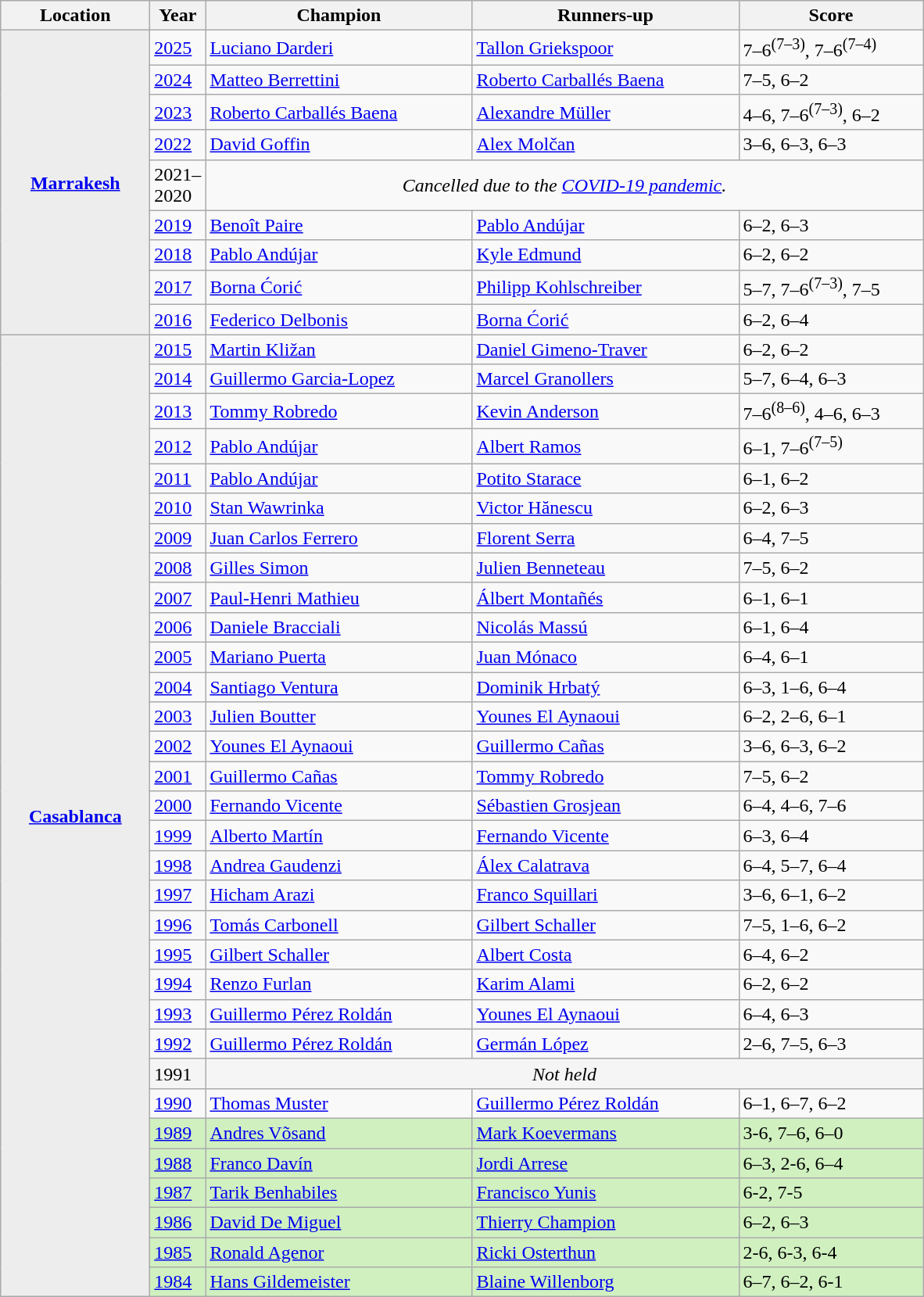<table class=wikitable>
<tr>
<th style="width:120px">Location</th>
<th style="width:40px">Year</th>
<th style="width:220px">Champion</th>
<th style="width:220px">Runners-up</th>
<th style="width:150px" class="unsortable">Score</th>
</tr>
<tr>
<th rowspan="9" style="background:#ededed"><a href='#'>Marrakesh</a></th>
<td><a href='#'>2025</a></td>
<td> <a href='#'>Luciano Darderi</a></td>
<td> <a href='#'>Tallon Griekspoor</a></td>
<td>7–6<sup>(7–3)</sup>, 7–6<sup>(7–4)</sup></td>
</tr>
<tr>
<td><a href='#'>2024</a></td>
<td> <a href='#'>Matteo Berrettini</a></td>
<td> <a href='#'>Roberto Carballés Baena</a></td>
<td>7–5, 6–2</td>
</tr>
<tr>
<td><a href='#'>2023</a></td>
<td> <a href='#'>Roberto Carballés Baena</a></td>
<td> <a href='#'>Alexandre Müller</a></td>
<td>4–6, 7–6<sup>(7–3)</sup>, 6–2</td>
</tr>
<tr>
<td><a href='#'>2022</a></td>
<td> <a href='#'>David Goffin</a></td>
<td> <a href='#'>Alex Molčan</a></td>
<td>3–6, 6–3, 6–3</td>
</tr>
<tr>
<td>2021–2020</td>
<td colspan=3 align=center><em>Cancelled due to the <a href='#'>COVID-19 pandemic</a>.</em></td>
</tr>
<tr>
<td><a href='#'>2019</a></td>
<td> <a href='#'>Benoît Paire</a></td>
<td> <a href='#'>Pablo Andújar</a></td>
<td>6–2, 6–3</td>
</tr>
<tr>
<td><a href='#'>2018</a></td>
<td> <a href='#'>Pablo Andújar</a></td>
<td> <a href='#'>Kyle Edmund</a></td>
<td>6–2, 6–2</td>
</tr>
<tr>
<td><a href='#'>2017</a></td>
<td> <a href='#'>Borna Ćorić</a></td>
<td> <a href='#'>Philipp Kohlschreiber</a></td>
<td>5–7, 7–6<sup>(7–3)</sup>, 7–5</td>
</tr>
<tr>
<td><a href='#'>2016</a></td>
<td> <a href='#'>Federico Delbonis</a></td>
<td> <a href='#'>Borna Ćorić</a></td>
<td>6–2, 6–4</td>
</tr>
<tr>
<th rowspan="32" style="background:#ededed"><a href='#'>Casablanca</a></th>
<td><a href='#'>2015</a></td>
<td> <a href='#'>Martin Kližan</a></td>
<td> <a href='#'>Daniel Gimeno-Traver</a></td>
<td>6–2, 6–2</td>
</tr>
<tr>
<td><a href='#'>2014</a></td>
<td> <a href='#'>Guillermo Garcia-Lopez</a></td>
<td> <a href='#'>Marcel Granollers</a></td>
<td>5–7, 6–4, 6–3</td>
</tr>
<tr>
<td><a href='#'>2013</a></td>
<td> <a href='#'>Tommy Robredo</a></td>
<td> <a href='#'>Kevin Anderson</a></td>
<td>7–6<sup>(8–6)</sup>, 4–6, 6–3</td>
</tr>
<tr>
<td><a href='#'>2012</a></td>
<td> <a href='#'>Pablo Andújar</a></td>
<td> <a href='#'>Albert Ramos</a></td>
<td>6–1, 7–6<sup>(7–5)</sup></td>
</tr>
<tr>
<td><a href='#'>2011</a></td>
<td> <a href='#'>Pablo Andújar</a></td>
<td> <a href='#'>Potito Starace</a></td>
<td>6–1, 6–2</td>
</tr>
<tr>
<td><a href='#'>2010</a></td>
<td> <a href='#'>Stan Wawrinka</a></td>
<td> <a href='#'>Victor Hănescu</a></td>
<td>6–2, 6–3</td>
</tr>
<tr>
<td><a href='#'>2009</a></td>
<td> <a href='#'>Juan Carlos Ferrero</a></td>
<td> <a href='#'>Florent Serra</a></td>
<td>6–4, 7–5</td>
</tr>
<tr>
<td><a href='#'>2008</a></td>
<td> <a href='#'>Gilles Simon</a></td>
<td> <a href='#'>Julien Benneteau</a></td>
<td>7–5, 6–2</td>
</tr>
<tr>
<td><a href='#'>2007</a></td>
<td> <a href='#'>Paul-Henri Mathieu</a></td>
<td> <a href='#'>Álbert Montañés</a></td>
<td>6–1, 6–1</td>
</tr>
<tr>
<td><a href='#'>2006</a></td>
<td> <a href='#'>Daniele Bracciali</a></td>
<td> <a href='#'>Nicolás Massú</a></td>
<td>6–1, 6–4</td>
</tr>
<tr>
<td><a href='#'>2005</a></td>
<td> <a href='#'>Mariano Puerta</a></td>
<td> <a href='#'>Juan Mónaco</a></td>
<td>6–4, 6–1</td>
</tr>
<tr>
<td><a href='#'>2004</a></td>
<td> <a href='#'>Santiago Ventura</a></td>
<td> <a href='#'>Dominik Hrbatý</a></td>
<td>6–3, 1–6, 6–4</td>
</tr>
<tr>
<td><a href='#'>2003</a></td>
<td> <a href='#'>Julien Boutter</a></td>
<td> <a href='#'>Younes El Aynaoui</a></td>
<td>6–2, 2–6, 6–1</td>
</tr>
<tr>
<td><a href='#'>2002</a></td>
<td> <a href='#'>Younes El Aynaoui</a></td>
<td> <a href='#'>Guillermo Cañas</a></td>
<td>3–6, 6–3, 6–2</td>
</tr>
<tr>
<td><a href='#'>2001</a></td>
<td> <a href='#'>Guillermo Cañas</a></td>
<td> <a href='#'>Tommy Robredo</a></td>
<td>7–5, 6–2</td>
</tr>
<tr>
<td><a href='#'>2000</a></td>
<td> <a href='#'>Fernando Vicente</a></td>
<td> <a href='#'>Sébastien Grosjean</a></td>
<td>6–4, 4–6, 7–6</td>
</tr>
<tr>
<td><a href='#'>1999</a></td>
<td> <a href='#'>Alberto Martín</a></td>
<td> <a href='#'>Fernando Vicente</a></td>
<td>6–3, 6–4</td>
</tr>
<tr>
<td><a href='#'>1998</a></td>
<td> <a href='#'>Andrea Gaudenzi</a></td>
<td> <a href='#'>Álex Calatrava</a></td>
<td>6–4, 5–7, 6–4</td>
</tr>
<tr>
<td><a href='#'>1997</a></td>
<td> <a href='#'>Hicham Arazi</a></td>
<td> <a href='#'>Franco Squillari</a></td>
<td>3–6, 6–1, 6–2</td>
</tr>
<tr>
<td><a href='#'>1996</a></td>
<td> <a href='#'>Tomás Carbonell</a></td>
<td> <a href='#'>Gilbert Schaller</a></td>
<td>7–5, 1–6, 6–2</td>
</tr>
<tr>
<td><a href='#'>1995</a></td>
<td> <a href='#'>Gilbert Schaller</a></td>
<td> <a href='#'>Albert Costa</a></td>
<td>6–4, 6–2</td>
</tr>
<tr>
<td><a href='#'>1994</a></td>
<td> <a href='#'>Renzo Furlan</a></td>
<td> <a href='#'>Karim Alami</a></td>
<td>6–2, 6–2</td>
</tr>
<tr>
<td><a href='#'>1993</a></td>
<td> <a href='#'>Guillermo Pérez Roldán</a></td>
<td> <a href='#'>Younes El Aynaoui</a></td>
<td>6–4, 6–3</td>
</tr>
<tr>
<td><a href='#'>1992</a></td>
<td> <a href='#'>Guillermo Pérez Roldán</a></td>
<td> <a href='#'>Germán López</a></td>
<td>2–6, 7–5, 6–3</td>
</tr>
<tr>
<td style="background:#f5f5f5">1991</td>
<td colspan=3 align=center style="background:#f5f5f5"><em>Not held</em></td>
</tr>
<tr>
<td><a href='#'>1990</a></td>
<td> <a href='#'>Thomas Muster</a></td>
<td> <a href='#'>Guillermo Pérez Roldán</a></td>
<td>6–1, 6–7, 6–2</td>
</tr>
<tr>
<td bgcolor=d0f0c0><a href='#'>1989</a></td>
<td bgcolor=d0f0c0> <a href='#'>Andres Võsand</a></td>
<td bgcolor=d0f0c0> <a href='#'>Mark Koevermans</a></td>
<td bgcolor=d0f0c0>3-6, 7–6,  6–0</td>
</tr>
<tr>
<td bgcolor=d0f0c0><a href='#'>1988</a></td>
<td bgcolor=d0f0c0> <a href='#'>Franco Davín</a></td>
<td bgcolor=d0f0c0> <a href='#'>Jordi Arrese</a></td>
<td bgcolor=d0f0c0>6–3, 2-6, 6–4</td>
</tr>
<tr>
<td bgcolor=d0f0c0><a href='#'>1987</a></td>
<td bgcolor=d0f0c0> <a href='#'>Tarik Benhabiles</a></td>
<td bgcolor=d0f0c0> <a href='#'>Francisco Yunis</a></td>
<td bgcolor=d0f0c0>6-2, 7-5</td>
</tr>
<tr>
<td bgcolor=d0f0c0><a href='#'>1986</a></td>
<td bgcolor=d0f0c0> <a href='#'>David De Miguel</a></td>
<td bgcolor=d0f0c0> <a href='#'>Thierry Champion</a></td>
<td bgcolor=d0f0c0>6–2, 6–3</td>
</tr>
<tr>
<td bgcolor=d0f0c0><a href='#'>1985</a></td>
<td bgcolor=d0f0c0> <a href='#'>Ronald Agenor</a></td>
<td bgcolor=d0f0c0> <a href='#'>Ricki Osterthun</a></td>
<td bgcolor=d0f0c0>2-6, 6-3, 6-4</td>
</tr>
<tr>
<td bgcolor=d0f0c0><a href='#'>1984</a></td>
<td bgcolor=d0f0c0> <a href='#'>Hans Gildemeister</a></td>
<td bgcolor=d0f0c0> <a href='#'>Blaine Willenborg</a></td>
<td bgcolor=d0f0c0>6–7, 6–2, 6-1</td>
</tr>
</table>
